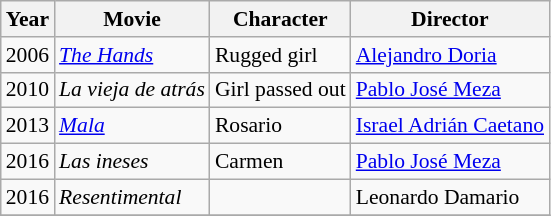<table class="wikitable" style="font-size: 90%;">
<tr>
<th>Year</th>
<th>Movie</th>
<th>Character</th>
<th>Director</th>
</tr>
<tr>
<td>2006</td>
<td><em><a href='#'>The Hands</a></em></td>
<td>Rugged girl</td>
<td><a href='#'>Alejandro Doria</a></td>
</tr>
<tr>
<td>2010</td>
<td><em>La vieja de atrás</em></td>
<td>Girl passed out</td>
<td><a href='#'>Pablo José Meza</a></td>
</tr>
<tr>
<td>2013</td>
<td><em><a href='#'>Mala</a></em></td>
<td>Rosario</td>
<td><a href='#'>Israel Adrián Caetano</a></td>
</tr>
<tr>
<td>2016</td>
<td><em>Las ineses</em></td>
<td>Carmen</td>
<td><a href='#'>Pablo José Meza</a></td>
</tr>
<tr>
<td>2016</td>
<td><em>Resentimental</em></td>
<td></td>
<td>Leonardo Damario</td>
</tr>
<tr>
</tr>
</table>
